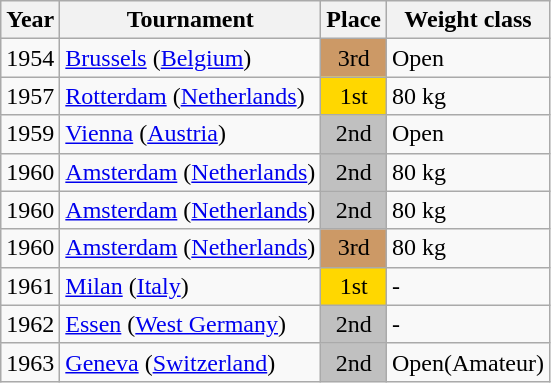<table class=wikitable>
<tr>
<th>Year</th>
<th>Tournament</th>
<th>Place</th>
<th>Weight class</th>
</tr>
<tr>
<td>1954</td>
<td> <a href='#'>Brussels</a> (<a href='#'>Belgium</a>)</td>
<td bgcolor="cc9966" align="center">3rd</td>
<td>Open</td>
</tr>
<tr>
<td>1957</td>
<td> <a href='#'>Rotterdam</a> (<a href='#'>Netherlands</a>)</td>
<td bgcolor="gold" align="center">1st</td>
<td>80 kg</td>
</tr>
<tr>
<td>1959</td>
<td> <a href='#'>Vienna</a> (<a href='#'>Austria</a>)</td>
<td bgcolor="silver" align="center">2nd</td>
<td>Open</td>
</tr>
<tr>
<td>1960</td>
<td> <a href='#'>Amsterdam</a> (<a href='#'>Netherlands</a>)</td>
<td bgcolor="silver" align="center">2nd</td>
<td>80 kg</td>
</tr>
<tr>
<td>1960</td>
<td> <a href='#'>Amsterdam</a> (<a href='#'>Netherlands</a>)</td>
<td bgcolor="silver" align="center">2nd</td>
<td>80 kg</td>
</tr>
<tr>
<td>1960</td>
<td> <a href='#'>Amsterdam</a> (<a href='#'>Netherlands</a>)</td>
<td bgcolor="cc9966" align="center">3rd</td>
<td>80 kg</td>
</tr>
<tr>
<td>1961</td>
<td> <a href='#'>Milan</a> (<a href='#'>Italy</a>)</td>
<td bgcolor="gold" align="center">1st</td>
<td>-</td>
</tr>
<tr>
<td>1962</td>
<td> <a href='#'>Essen</a> (<a href='#'>West Germany</a>)</td>
<td bgcolor="silver" align="center">2nd</td>
<td>-</td>
</tr>
<tr>
<td>1963</td>
<td> <a href='#'>Geneva</a> (<a href='#'>Switzerland</a>)</td>
<td bgcolor="silver" align="center">2nd</td>
<td>Open(Amateur)</td>
</tr>
</table>
